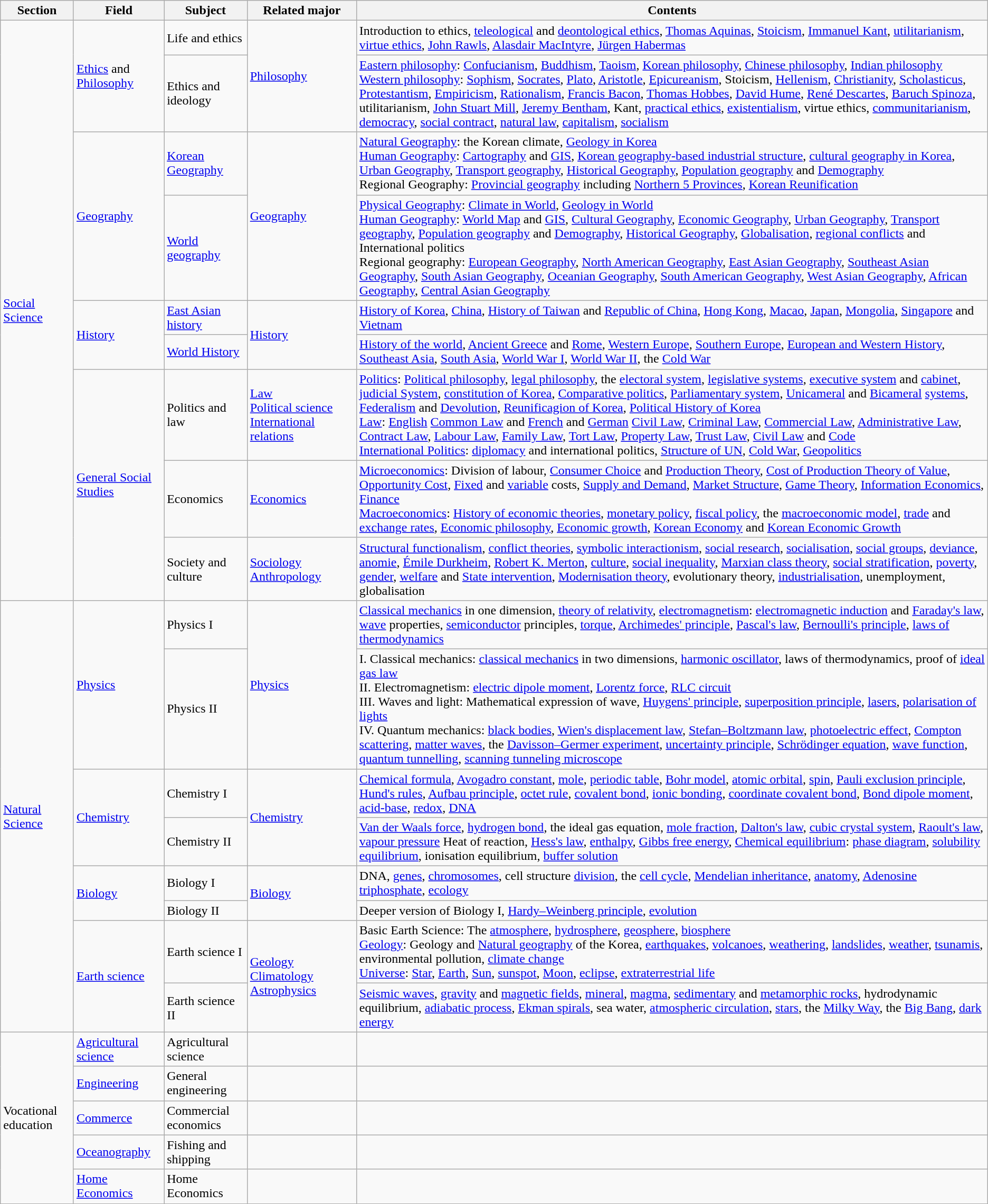<table class="wikitable">
<tr>
<th>Section</th>
<th>Field</th>
<th>Subject</th>
<th>Related major</th>
<th>Contents</th>
</tr>
<tr>
<td rowspan="9"><a href='#'>Social Science</a></td>
<td rowspan="2"><a href='#'>Ethics</a> and <a href='#'>Philosophy</a></td>
<td>Life and ethics</td>
<td rowspan="2"><a href='#'>Philosophy</a></td>
<td>Introduction to ethics, <a href='#'>teleological</a> and <a href='#'>deontological ethics</a>, <a href='#'>Thomas Aquinas</a>, <a href='#'>Stoicism</a>, <a href='#'>Immanuel Kant</a>, <a href='#'>utilitarianism</a>, <a href='#'>virtue ethics</a>, <a href='#'>John Rawls</a>, <a href='#'>Alasdair MacIntyre</a>, <a href='#'>Jürgen Habermas</a></td>
</tr>
<tr>
<td>Ethics and ideology</td>
<td><a href='#'>Eastern philosophy</a>: <a href='#'>Confucianism</a>, <a href='#'>Buddhism</a>, <a href='#'>Taoism</a>, <a href='#'>Korean philosophy</a>, <a href='#'>Chinese philosophy</a>, <a href='#'>Indian philosophy</a><br><a href='#'>Western philosophy</a>: <a href='#'>Sophism</a>, <a href='#'>Socrates</a>, <a href='#'>Plato</a>, <a href='#'>Aristotle</a>, <a href='#'>Epicureanism</a>, Stoicism, <a href='#'>Hellenism</a>, <a href='#'>Christianity</a>, <a href='#'>Scholasticus</a>, <a href='#'>Protestantism</a>, <a href='#'>Empiricism</a>, <a href='#'>Rationalism</a>, <a href='#'>Francis Bacon</a>, <a href='#'>Thomas Hobbes</a>, <a href='#'>David Hume</a>, <a href='#'>René Descartes</a>, <a href='#'>Baruch Spinoza</a>, utilitarianism, <a href='#'>John Stuart Mill</a>, <a href='#'>Jeremy Bentham</a>, Kant, <a href='#'>practical ethics</a>, <a href='#'>existentialism</a>, virtue ethics, <a href='#'>communitarianism</a>, <a href='#'>democracy</a>, <a href='#'>social contract</a>, <a href='#'>natural law</a>, <a href='#'>capitalism</a>, <a href='#'>socialism</a></td>
</tr>
<tr>
<td rowspan="2"><a href='#'>Geography</a></td>
<td><a href='#'>Korean Geography</a></td>
<td rowspan="2"><a href='#'>Geography</a></td>
<td><a href='#'>Natural Geography</a>: the Korean climate, <a href='#'>Geology in Korea</a><br><a href='#'>Human Geography</a>: <a href='#'>Cartography</a> and <a href='#'>GIS</a>, <a href='#'>Korean geography-based industrial structure</a>, <a href='#'>cultural geography in Korea</a>, <a href='#'>Urban Geography</a>, <a href='#'>Transport geography</a>, <a href='#'>Historical Geography</a>, <a href='#'>Population geography</a> and <a href='#'>Demography</a><br>Regional Geography: <a href='#'>Provincial geography</a> including <a href='#'>Northern 5 Provinces</a>, <a href='#'>Korean Reunification</a></td>
</tr>
<tr>
<td><a href='#'>World geography</a></td>
<td><a href='#'>Physical Geography</a>: <a href='#'>Climate in World</a>, <a href='#'>Geology in World</a><br><a href='#'>Human Geography</a>: <a href='#'>World Map</a> and <a href='#'>GIS</a>, <a href='#'>Cultural Geography</a>, <a href='#'>Economic Geography</a>, <a href='#'>Urban Geography</a>, <a href='#'>Transport geography</a>, <a href='#'>Population geography</a> and <a href='#'>Demography</a>, <a href='#'>Historical Geography</a>, <a href='#'>Globalisation</a>, <a href='#'>regional conflicts</a> and International politics<br>Regional geography: <a href='#'>European Geography</a>, <a href='#'>North American Geography</a>, <a href='#'>East Asian Geography</a>, <a href='#'>Southeast Asian Geography</a>, <a href='#'>South Asian Geography</a>, <a href='#'>Oceanian Geography</a>, <a href='#'>South American Geography</a>, <a href='#'>West Asian Geography</a>, <a href='#'>African Geography</a>, <a href='#'>Central Asian Geography</a></td>
</tr>
<tr>
<td rowspan="2"><a href='#'>History</a></td>
<td><a href='#'>East Asian history</a></td>
<td rowspan="2"><a href='#'>History</a></td>
<td><a href='#'>History of Korea</a>, <a href='#'>China</a>, <a href='#'>History of Taiwan</a> and <a href='#'>Republic of China</a>, <a href='#'>Hong Kong</a>, <a href='#'>Macao</a>, <a href='#'>Japan</a>, <a href='#'>Mongolia</a>, <a href='#'>Singapore</a> and <a href='#'>Vietnam</a></td>
</tr>
<tr>
<td><a href='#'>World History</a></td>
<td><a href='#'>History of the world</a>, <a href='#'>Ancient Greece</a> and <a href='#'>Rome</a>, <a href='#'>Western Europe</a>, <a href='#'>Southern Europe</a>, <a href='#'>European and Western History</a>, <a href='#'>Southeast Asia</a>, <a href='#'>South Asia</a>, <a href='#'>World War I</a>, <a href='#'>World War II</a>, the <a href='#'>Cold War</a></td>
</tr>
<tr>
<td rowspan="3"><a href='#'>General Social Studies</a></td>
<td>Politics and law</td>
<td><a href='#'>Law</a><br><a href='#'>Political science</a>
<a href='#'>International relations</a></td>
<td><a href='#'>Politics</a>: <a href='#'>Political philosophy</a>, <a href='#'>legal philosophy</a>, the <a href='#'>electoral system</a>, <a href='#'>legislative systems</a>, <a href='#'>executive system</a> and <a href='#'>cabinet</a>, <a href='#'>judicial System</a>, <a href='#'>constitution of Korea</a>, <a href='#'>Comparative politics</a>, <a href='#'>Parliamentary system</a>, <a href='#'>Unicameral</a> and <a href='#'>Bicameral</a> <a href='#'>systems</a>, <a href='#'>Federalism</a> and <a href='#'>Devolution</a>, <a href='#'>Reunificagion of Korea</a>, <a href='#'>Political History of Korea</a><br><a href='#'>Law</a>: <a href='#'>English</a> <a href='#'>Common Law</a> and <a href='#'>French</a> and <a href='#'>German</a> <a href='#'>Civil Law</a>, <a href='#'>Criminal Law</a>, <a href='#'>Commercial Law</a>, <a href='#'>Administrative Law</a>, <a href='#'>Contract Law</a>, <a href='#'>Labour Law</a>, <a href='#'>Family Law</a>, <a href='#'>Tort Law</a>, <a href='#'>Property Law</a>, <a href='#'>Trust Law</a>, <a href='#'>Civil Law</a> and <a href='#'>Code</a><br><a href='#'>International Politics</a>: <a href='#'>diplomacy</a> and international politics, <a href='#'>Structure of UN</a>, <a href='#'>Cold War</a>, <a href='#'>Geopolitics</a></td>
</tr>
<tr>
<td rowspan-"4">Economics</td>
<td><a href='#'>Economics</a></td>
<td><a href='#'>Microeconomics</a>: Division of labour, <a href='#'>Consumer Choice</a> and <a href='#'>Production Theory</a>, <a href='#'>Cost of Production Theory of Value</a>, <a href='#'>Opportunity Cost</a>, <a href='#'>Fixed</a> and <a href='#'>variable</a> costs, <a href='#'>Supply and Demand</a>, <a href='#'>Market Structure</a>, <a href='#'>Game Theory</a>, <a href='#'>Information Economics</a>, <a href='#'>Finance</a><br><a href='#'>Macroeconomics</a>: <a href='#'>History of economic theories</a>, <a href='#'>monetary policy</a>, <a href='#'>fiscal policy</a>, the <a href='#'>macroeconomic model</a>, <a href='#'>trade</a> and <a href='#'>exchange rates</a>, <a href='#'>Economic philosophy</a>, <a href='#'>Economic growth</a>, <a href='#'>Korean Economy</a> and <a href='#'>Korean Economic Growth</a></td>
</tr>
<tr>
<td>Society and culture</td>
<td><a href='#'>Sociology</a><br><a href='#'>Anthropology</a></td>
<td><a href='#'>Structural functionalism</a>, <a href='#'>conflict theories</a>, <a href='#'>symbolic interactionism</a>, <a href='#'>social research</a>, <a href='#'>socialisation</a>, <a href='#'>social groups</a>, <a href='#'>deviance</a>, <a href='#'>anomie</a>, <a href='#'>Émile Durkheim</a>, <a href='#'>Robert K. Merton</a>, <a href='#'>culture</a>, <a href='#'>social inequality</a>, <a href='#'>Marxian class theory</a>, <a href='#'>social stratification</a>, <a href='#'>poverty</a>, <a href='#'>gender</a>, <a href='#'>welfare</a> and <a href='#'>State intervention</a>, <a href='#'>Modernisation theory</a>, evolutionary theory, <a href='#'>industrialisation</a>, unemployment, globalisation</td>
</tr>
<tr>
<td rowspan="8"><a href='#'>Natural Science</a></td>
<td rowspan="2"><a href='#'>Physics</a></td>
<td>Physics I</td>
<td rowspan="2"><a href='#'>Physics</a></td>
<td><a href='#'>Classical mechanics</a> in one dimension, <a href='#'>theory of relativity</a>, <a href='#'>electromagnetism</a>: <a href='#'>electromagnetic induction</a> and <a href='#'>Faraday's law</a>, <a href='#'>wave</a> properties, <a href='#'>semiconductor</a> principles, <a href='#'>torque</a>, <a href='#'>Archimedes' principle</a>, <a href='#'>Pascal's law</a>, <a href='#'>Bernoulli's principle</a>, <a href='#'>laws of thermodynamics</a></td>
</tr>
<tr>
<td>Physics II</td>
<td>I. Classical mechanics: <a href='#'>classical mechanics</a> in two dimensions, <a href='#'>harmonic oscillator</a>, laws of thermodynamics, proof of <a href='#'>ideal gas law</a><br>II. Electromagnetism: <a href='#'>electric dipole moment</a>, <a href='#'>Lorentz force</a>, <a href='#'>RLC circuit</a><br>III. Waves and light: Mathematical expression of wave, <a href='#'>Huygens' principle</a>, <a href='#'>superposition principle</a>, <a href='#'>lasers</a>, <a href='#'>polarisation of lights</a><br>IV. Quantum mechanics: <a href='#'>black bodies</a>, <a href='#'>Wien's displacement law</a>, <a href='#'>Stefan–Boltzmann law</a>, <a href='#'>photoelectric effect</a>, <a href='#'>Compton scattering</a>, <a href='#'>matter waves</a>, the <a href='#'>Davisson–Germer experiment</a>, <a href='#'>uncertainty principle</a>, <a href='#'>Schrödinger equation</a>, <a href='#'>wave function</a>, <a href='#'>quantum tunnelling</a>, <a href='#'>scanning tunneling microscope</a></td>
</tr>
<tr>
<td rowspan="2"><a href='#'>Chemistry</a></td>
<td>Chemistry I</td>
<td rowspan="2"><a href='#'>Chemistry</a></td>
<td><a href='#'>Chemical formula</a>, <a href='#'>Avogadro constant</a>, <a href='#'>mole</a>, <a href='#'>periodic table</a>, <a href='#'>Bohr model</a>, <a href='#'>atomic orbital</a>, <a href='#'>spin</a>, <a href='#'>Pauli exclusion principle</a>, <a href='#'>Hund's rules</a>, <a href='#'>Aufbau principle</a>, <a href='#'>octet rule</a>, <a href='#'>covalent bond</a>, <a href='#'>ionic bonding</a>, <a href='#'>coordinate covalent bond</a>, <a href='#'>Bond dipole moment</a>, <a href='#'>acid-base</a>, <a href='#'>redox</a>, <a href='#'>DNA</a></td>
</tr>
<tr>
<td>Chemistry II</td>
<td><a href='#'>Van der Waals force</a>, <a href='#'>hydrogen bond</a>, the ideal gas equation, <a href='#'>mole fraction</a>, <a href='#'>Dalton's law</a>, <a href='#'>cubic crystal system</a>, <a href='#'>Raoult's law</a>, <a href='#'>vapour pressure</a> Heat of reaction, <a href='#'>Hess's law</a>, <a href='#'>enthalpy</a>, <a href='#'>Gibbs free energy</a>, <a href='#'>Chemical equilibrium</a>: <a href='#'>phase diagram</a>, <a href='#'>solubility equilibrium</a>, ionisation equilibrium, <a href='#'>buffer solution</a></td>
</tr>
<tr>
<td rowspan="2"><a href='#'>Biology</a></td>
<td>Biology I</td>
<td rowspan="2"><a href='#'>Biology</a></td>
<td>DNA, <a href='#'>genes</a>, <a href='#'>chromosomes</a>, cell structure <a href='#'>division</a>, the <a href='#'>cell cycle</a>, <a href='#'>Mendelian inheritance</a>, <a href='#'>anatomy</a>, <a href='#'>Adenosine triphosphate</a>, <a href='#'>ecology</a></td>
</tr>
<tr>
<td>Biology II</td>
<td>Deeper version of Biology I, <a href='#'>Hardy–Weinberg principle</a>, <a href='#'>evolution</a></td>
</tr>
<tr>
<td rowspan="2"><a href='#'>Earth science</a></td>
<td>Earth science I</td>
<td rowspan="2"><a href='#'>Geology</a> <a href='#'>Climatology</a> <a href='#'>Astrophysics</a></td>
<td>Basic Earth Science: The <a href='#'>atmosphere</a>, <a href='#'>hydrosphere</a>, <a href='#'>geosphere</a>, <a href='#'>biosphere</a><br><a href='#'>Geology</a>: Geology and <a href='#'>Natural geography</a> of the Korea, <a href='#'>earthquakes</a>, <a href='#'>volcanoes</a>, <a href='#'>weathering</a>, <a href='#'>landslides</a>, <a href='#'>weather</a>, <a href='#'>tsunamis</a>, environmental pollution, <a href='#'>climate change</a><br><a href='#'>Universe</a>: <a href='#'>Star</a>, <a href='#'>Earth</a>, <a href='#'>Sun</a>, <a href='#'>sunspot</a>, <a href='#'>Moon</a>, <a href='#'>eclipse</a>, <a href='#'>extraterrestrial life</a></td>
</tr>
<tr>
<td>Earth science II</td>
<td><a href='#'>Seismic waves</a>, <a href='#'>gravity</a> and <a href='#'>magnetic fields</a>, <a href='#'>mineral</a>, <a href='#'>magma</a>, <a href='#'>sedimentary</a> and <a href='#'>metamorphic rocks</a>, hydrodynamic equilibrium, <a href='#'>adiabatic process</a>, <a href='#'>Ekman spirals</a>, sea water, <a href='#'>atmospheric circulation</a>, <a href='#'>stars</a>, the <a href='#'>Milky Way</a>, the <a href='#'>Big Bang</a>, <a href='#'>dark energy</a></td>
</tr>
<tr>
<td rowspan="5">Vocational education</td>
<td><a href='#'>Agricultural science</a></td>
<td>Agricultural science</td>
<td></td>
<td></td>
</tr>
<tr>
<td><a href='#'>Engineering</a></td>
<td>General engineering</td>
<td></td>
<td></td>
</tr>
<tr>
<td><a href='#'>Commerce</a></td>
<td>Commercial economics</td>
<td></td>
<td></td>
</tr>
<tr>
<td><a href='#'>Oceanography</a></td>
<td>Fishing and shipping</td>
<td></td>
<td></td>
</tr>
<tr>
<td><a href='#'>Home Economics</a></td>
<td>Home Economics</td>
<td></td>
<td></td>
</tr>
</table>
